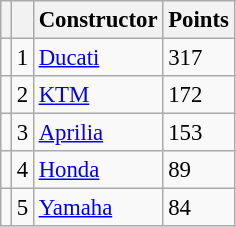<table class="wikitable" style="font-size: 95%;">
<tr>
<th></th>
<th></th>
<th>Constructor</th>
<th>Points</th>
</tr>
<tr>
<td></td>
<td align=center>1</td>
<td> <a href='#'>Ducati</a></td>
<td align=left>317</td>
</tr>
<tr>
<td></td>
<td align=center>2</td>
<td> <a href='#'>KTM</a></td>
<td align=left>172</td>
</tr>
<tr>
<td></td>
<td align=center>3</td>
<td> <a href='#'>Aprilia</a></td>
<td align=left>153</td>
</tr>
<tr>
<td></td>
<td align=center>4</td>
<td> <a href='#'>Honda</a></td>
<td align=left>89</td>
</tr>
<tr>
<td></td>
<td align=center>5</td>
<td> <a href='#'>Yamaha</a></td>
<td align=left>84</td>
</tr>
</table>
